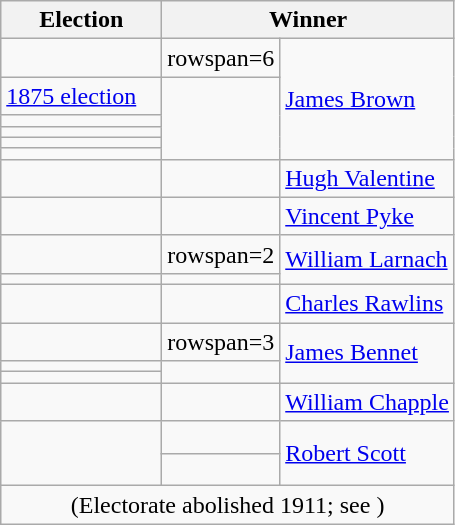<table class=wikitable>
<tr>
<th width=100>Election</th>
<th colspan=2 width=175>Winner</th>
</tr>
<tr>
<td></td>
<td>rowspan=6 </td>
<td rowspan=6><a href='#'>James Brown</a></td>
</tr>
<tr>
<td><a href='#'>1875 election</a></td>
</tr>
<tr>
<td></td>
</tr>
<tr>
<td></td>
</tr>
<tr>
<td></td>
</tr>
<tr>
<td></td>
</tr>
<tr>
<td></td>
<td></td>
<td><a href='#'>Hugh Valentine</a></td>
</tr>
<tr>
<td></td>
<td></td>
<td><a href='#'>Vincent Pyke</a></td>
</tr>
<tr>
<td></td>
<td>rowspan=2 </td>
<td rowspan=2><a href='#'>William Larnach</a></td>
</tr>
<tr>
<td></td>
</tr>
<tr>
<td></td>
<td></td>
<td><a href='#'>Charles Rawlins</a></td>
</tr>
<tr>
<td></td>
<td>rowspan=3 </td>
<td rowspan=3><a href='#'>James Bennet</a></td>
</tr>
<tr>
<td></td>
</tr>
<tr>
<td></td>
</tr>
<tr>
<td></td>
<td></td>
<td><a href='#'>William Chapple</a></td>
</tr>
<tr>
<td height=36 rowspan=2></td>
<td></td>
<td rowspan=2><a href='#'>Robert Scott</a></td>
</tr>
<tr>
<td></td>
</tr>
<tr>
<td colspan=3 align=center><span>(Electorate abolished 1911; see )</span></td>
</tr>
</table>
